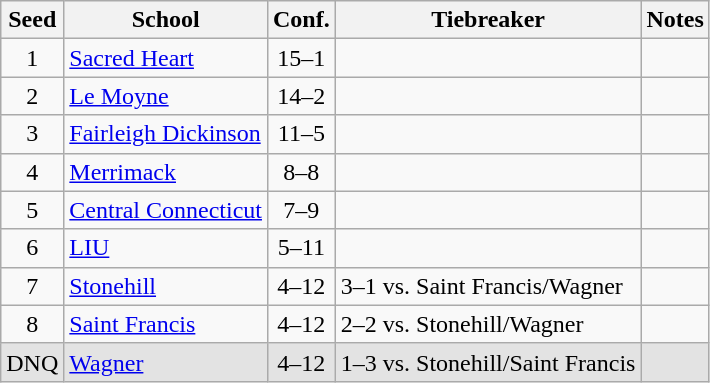<table class="wikitable" style="text-align:center">
<tr>
<th>Seed</th>
<th>School</th>
<th>Conf.</th>
<th>Tiebreaker</th>
<th>Notes</th>
</tr>
<tr>
<td>1</td>
<td align="left"><a href='#'>Sacred Heart</a></td>
<td>15–1</td>
<td align="left"></td>
<td align="left"></td>
</tr>
<tr>
<td>2</td>
<td align="left"><a href='#'>Le Moyne</a></td>
<td>14–2</td>
<td align="left"></td>
<td align="left"></td>
</tr>
<tr>
<td>3</td>
<td align="left"><a href='#'>Fairleigh Dickinson</a></td>
<td>11–5</td>
<td align="left"></td>
<td align="left"></td>
</tr>
<tr>
<td>4</td>
<td align="left"><a href='#'>Merrimack</a></td>
<td>8–8</td>
<td align="left"></td>
<td align="left"></td>
</tr>
<tr>
<td>5</td>
<td align="left"><a href='#'>Central Connecticut</a></td>
<td>7–9</td>
<td align="left"></td>
<td align="left"></td>
</tr>
<tr>
<td>6</td>
<td align="left"><a href='#'>LIU</a></td>
<td>5–11</td>
<td align="left"></td>
<td align="left"></td>
</tr>
<tr>
<td>7</td>
<td align="left"><a href='#'>Stonehill</a></td>
<td>4–12</td>
<td align="left">3–1 vs. Saint Francis/Wagner</td>
<td align="left"></td>
</tr>
<tr>
<td>8</td>
<td align="left"><a href='#'>Saint Francis</a></td>
<td>4–12</td>
<td align="left">2–2 vs. Stonehill/Wagner</td>
<td align="left"></td>
</tr>
<tr bgcolor=#e3e3e3>
<td>DNQ</td>
<td align="left"><a href='#'>Wagner</a></td>
<td>4–12</td>
<td align="left">1–3 vs. Stonehill/Saint Francis</td>
<td align="left"></td>
</tr>
</table>
